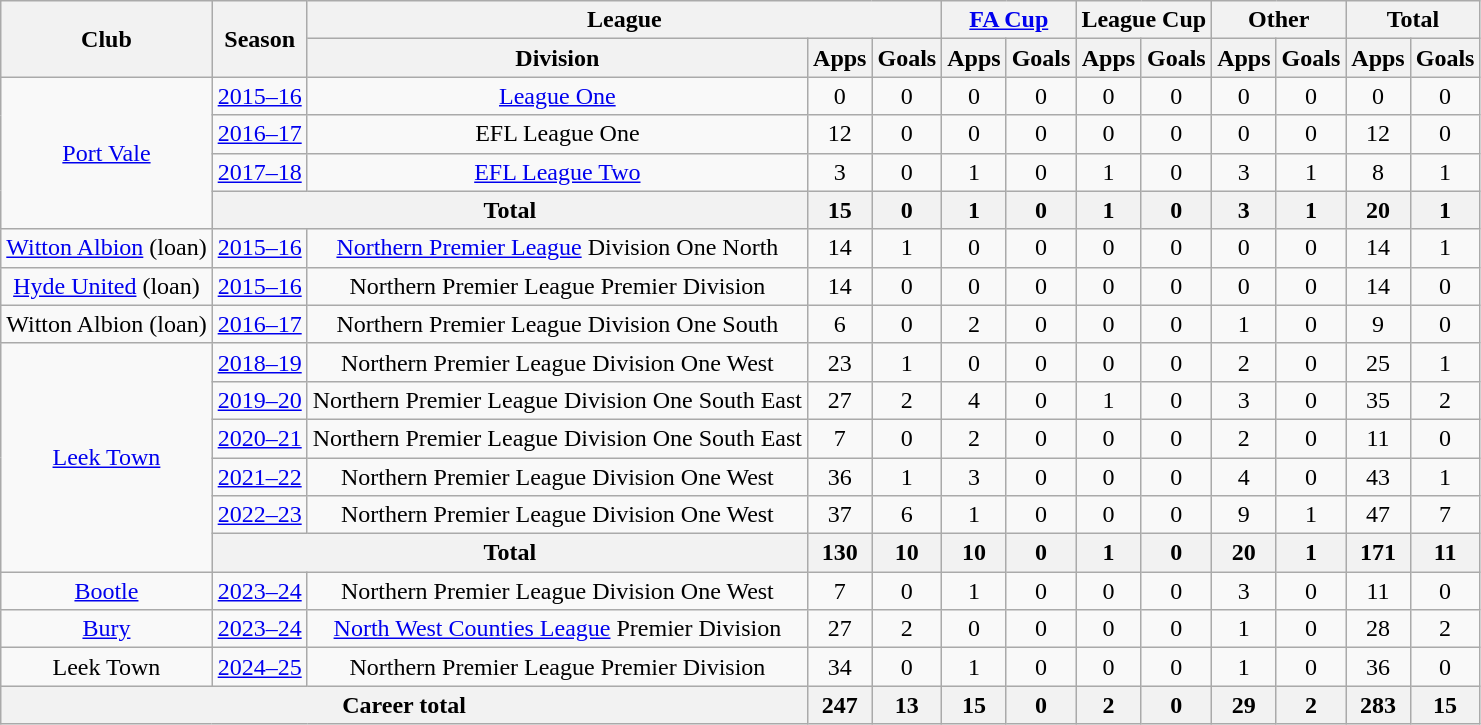<table class="wikitable" style="text-align:center">
<tr>
<th rowspan="2">Club</th>
<th rowspan="2">Season</th>
<th colspan="3">League</th>
<th colspan="2"><a href='#'>FA Cup</a></th>
<th colspan="2">League Cup</th>
<th colspan="2">Other</th>
<th colspan="2">Total</th>
</tr>
<tr>
<th>Division</th>
<th>Apps</th>
<th>Goals</th>
<th>Apps</th>
<th>Goals</th>
<th>Apps</th>
<th>Goals</th>
<th>Apps</th>
<th>Goals</th>
<th>Apps</th>
<th>Goals</th>
</tr>
<tr>
<td rowspan=4><a href='#'>Port Vale</a></td>
<td><a href='#'>2015–16</a></td>
<td><a href='#'>League One</a></td>
<td>0</td>
<td>0</td>
<td>0</td>
<td>0</td>
<td>0</td>
<td>0</td>
<td>0</td>
<td>0</td>
<td>0</td>
<td>0</td>
</tr>
<tr>
<td><a href='#'>2016–17</a></td>
<td>EFL League One</td>
<td>12</td>
<td>0</td>
<td>0</td>
<td>0</td>
<td>0</td>
<td>0</td>
<td>0</td>
<td>0</td>
<td>12</td>
<td>0</td>
</tr>
<tr>
<td><a href='#'>2017–18</a></td>
<td><a href='#'>EFL League Two</a></td>
<td>3</td>
<td>0</td>
<td>1</td>
<td>0</td>
<td>1</td>
<td>0</td>
<td>3</td>
<td>1</td>
<td>8</td>
<td>1</td>
</tr>
<tr>
<th colspan="2">Total</th>
<th>15</th>
<th>0</th>
<th>1</th>
<th>0</th>
<th>1</th>
<th>0</th>
<th>3</th>
<th>1</th>
<th>20</th>
<th>1</th>
</tr>
<tr>
<td><a href='#'>Witton Albion</a> (loan)</td>
<td><a href='#'>2015–16</a></td>
<td><a href='#'>Northern Premier League</a> Division One North</td>
<td>14</td>
<td>1</td>
<td>0</td>
<td>0</td>
<td>0</td>
<td>0</td>
<td>0</td>
<td>0</td>
<td>14</td>
<td>1</td>
</tr>
<tr>
<td><a href='#'>Hyde United</a> (loan)</td>
<td><a href='#'>2015–16</a></td>
<td>Northern Premier League Premier Division</td>
<td>14</td>
<td>0</td>
<td>0</td>
<td>0</td>
<td>0</td>
<td>0</td>
<td>0</td>
<td>0</td>
<td>14</td>
<td>0</td>
</tr>
<tr>
<td>Witton Albion (loan)</td>
<td><a href='#'>2016–17</a></td>
<td>Northern Premier League Division One South</td>
<td>6</td>
<td>0</td>
<td>2</td>
<td>0</td>
<td>0</td>
<td>0</td>
<td>1</td>
<td>0</td>
<td>9</td>
<td>0</td>
</tr>
<tr>
<td rowspan=6><a href='#'>Leek Town</a></td>
<td><a href='#'>2018–19</a></td>
<td>Northern Premier League Division One West</td>
<td>23</td>
<td>1</td>
<td>0</td>
<td>0</td>
<td>0</td>
<td>0</td>
<td>2</td>
<td>0</td>
<td>25</td>
<td>1</td>
</tr>
<tr>
<td><a href='#'>2019–20</a></td>
<td>Northern Premier League Division One South East</td>
<td>27</td>
<td>2</td>
<td>4</td>
<td>0</td>
<td>1</td>
<td>0</td>
<td>3</td>
<td>0</td>
<td>35</td>
<td>2</td>
</tr>
<tr>
<td><a href='#'>2020–21</a></td>
<td>Northern Premier League Division One South East</td>
<td>7</td>
<td>0</td>
<td>2</td>
<td>0</td>
<td>0</td>
<td>0</td>
<td>2</td>
<td>0</td>
<td>11</td>
<td>0</td>
</tr>
<tr>
<td><a href='#'>2021–22</a></td>
<td>Northern Premier League Division One West</td>
<td>36</td>
<td>1</td>
<td>3</td>
<td>0</td>
<td>0</td>
<td>0</td>
<td>4</td>
<td>0</td>
<td>43</td>
<td>1</td>
</tr>
<tr>
<td><a href='#'>2022–23</a></td>
<td>Northern Premier League Division One West</td>
<td>37</td>
<td>6</td>
<td>1</td>
<td>0</td>
<td>0</td>
<td>0</td>
<td>9</td>
<td>1</td>
<td>47</td>
<td>7</td>
</tr>
<tr>
<th colspan="2">Total</th>
<th>130</th>
<th>10</th>
<th>10</th>
<th>0</th>
<th>1</th>
<th>0</th>
<th>20</th>
<th>1</th>
<th>171</th>
<th>11</th>
</tr>
<tr>
<td><a href='#'>Bootle</a></td>
<td><a href='#'>2023–24</a></td>
<td>Northern Premier League Division One West</td>
<td>7</td>
<td>0</td>
<td>1</td>
<td>0</td>
<td>0</td>
<td>0</td>
<td>3</td>
<td>0</td>
<td>11</td>
<td>0</td>
</tr>
<tr>
<td><a href='#'>Bury</a></td>
<td><a href='#'>2023–24</a></td>
<td><a href='#'>North West Counties League</a> Premier Division</td>
<td>27</td>
<td>2</td>
<td>0</td>
<td>0</td>
<td>0</td>
<td>0</td>
<td>1</td>
<td>0</td>
<td>28</td>
<td>2</td>
</tr>
<tr>
<td>Leek Town</td>
<td><a href='#'>2024–25</a></td>
<td>Northern Premier League Premier Division</td>
<td>34</td>
<td>0</td>
<td>1</td>
<td>0</td>
<td>0</td>
<td>0</td>
<td>1</td>
<td>0</td>
<td>36</td>
<td>0</td>
</tr>
<tr>
<th colspan="3">Career total</th>
<th>247</th>
<th>13</th>
<th>15</th>
<th>0</th>
<th>2</th>
<th>0</th>
<th>29</th>
<th>2</th>
<th>283</th>
<th>15</th>
</tr>
</table>
